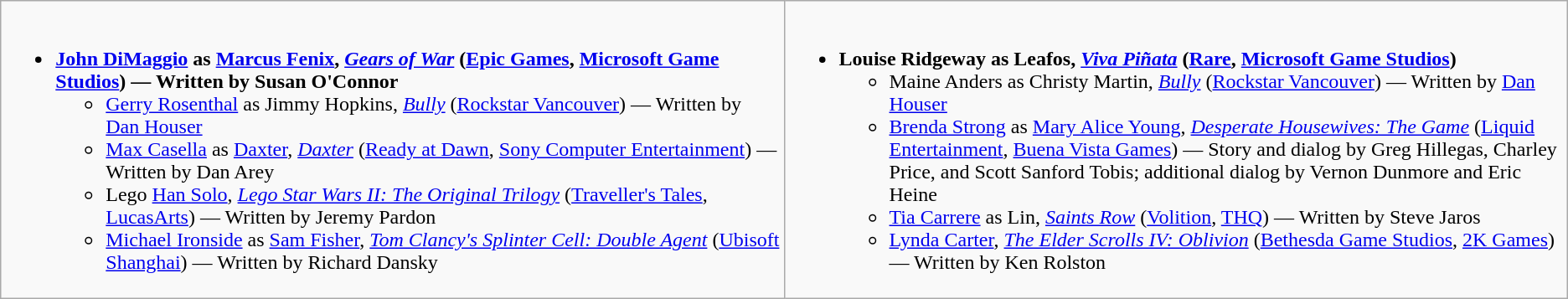<table class="wikitable">
<tr>
<td valign="top" width="50%"><br><ul><li><strong><a href='#'>John DiMaggio</a> as <a href='#'>Marcus Fenix</a>, <em><a href='#'>Gears of War</a></em> (<a href='#'>Epic Games</a>, <a href='#'>Microsoft Game Studios</a>) — Written by Susan O'Connor</strong><ul><li><a href='#'>Gerry Rosenthal</a> as Jimmy Hopkins, <em><a href='#'>Bully</a></em> (<a href='#'>Rockstar Vancouver</a>) — Written by <a href='#'>Dan Houser</a></li><li><a href='#'>Max Casella</a> as <a href='#'>Daxter</a>, <em><a href='#'>Daxter</a></em> (<a href='#'>Ready at Dawn</a>, <a href='#'>Sony Computer Entertainment</a>) — Written by Dan Arey</li><li>Lego <a href='#'>Han Solo</a>, <em><a href='#'>Lego Star Wars II: The Original Trilogy</a></em> (<a href='#'>Traveller's Tales</a>, <a href='#'>LucasArts</a>) — Written by Jeremy Pardon</li><li><a href='#'>Michael Ironside</a> as <a href='#'>Sam Fisher</a>, <em><a href='#'>Tom Clancy's Splinter Cell: Double Agent</a></em> (<a href='#'>Ubisoft Shanghai</a>) — Written by Richard Dansky</li></ul></li></ul></td>
<td valign="top" width="50%"><br><ul><li><strong>Louise Ridgeway as Leafos, <em><a href='#'>Viva Piñata</a></em> (<a href='#'>Rare</a>, <a href='#'>Microsoft Game Studios</a>)</strong><ul><li>Maine Anders as Christy Martin, <em><a href='#'>Bully</a></em> (<a href='#'>Rockstar Vancouver</a>) — Written by <a href='#'>Dan Houser</a></li><li><a href='#'>Brenda Strong</a> as <a href='#'>Mary Alice Young</a>, <em><a href='#'>Desperate Housewives: The Game</a></em> (<a href='#'>Liquid Entertainment</a>, <a href='#'>Buena Vista Games</a>) — Story and dialog by Greg Hillegas, Charley Price, and Scott Sanford Tobis; additional dialog by Vernon Dunmore and Eric Heine</li><li><a href='#'>Tia Carrere</a> as Lin, <em><a href='#'>Saints Row</a></em> (<a href='#'>Volition</a>, <a href='#'>THQ</a>) — Written by Steve Jaros</li><li><a href='#'>Lynda Carter</a>, <em><a href='#'>The Elder Scrolls IV: Oblivion</a></em> (<a href='#'>Bethesda Game Studios</a>, <a href='#'>2K Games</a>) — Written by Ken Rolston</li></ul></li></ul></td>
</tr>
</table>
